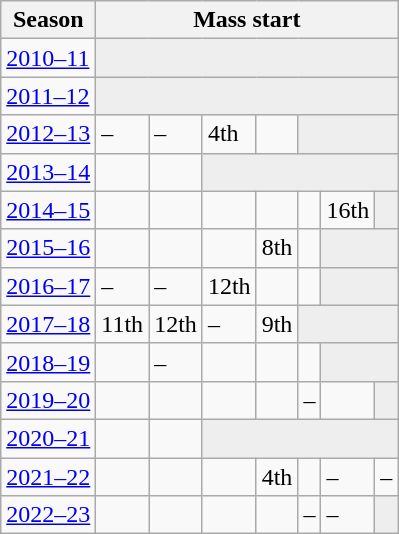<table class="wikitable" style="display: inline-table;">
<tr>
<th>Season</th>
<th colspan="7">Mass start</th>
</tr>
<tr>
<td><a href='#'>2010–11</a></td>
<td colspan="7" bgcolor=#EEEEEE></td>
</tr>
<tr>
<td><a href='#'>2011–12</a></td>
<td colspan="7" bgcolor=#EEEEEE></td>
</tr>
<tr>
<td><a href='#'>2012–13</a></td>
<td>–</td>
<td>–</td>
<td>4th</td>
<td></td>
<td colspan="4" bgcolor=#EEEEEE></td>
</tr>
<tr>
<td><a href='#'>2013–14</a></td>
<td></td>
<td></td>
<td colspan="5" bgcolor=#EEEEEE></td>
</tr>
<tr>
<td><a href='#'>2014–15</a></td>
<td></td>
<td></td>
<td></td>
<td></td>
<td></td>
<td>16th</td>
<td colspan="1" bgcolor=#EEEEEE></td>
</tr>
<tr>
<td><a href='#'>2015–16</a></td>
<td></td>
<td></td>
<td></td>
<td>8th</td>
<td></td>
<td colspan="2" bgcolor=#EEEEEE></td>
</tr>
<tr>
<td><a href='#'>2016–17</a></td>
<td>–</td>
<td>–</td>
<td>12th</td>
<td></td>
<td></td>
<td colspan="2" bgcolor=#EEEEEE></td>
</tr>
<tr>
<td><a href='#'>2017–18</a></td>
<td>11th</td>
<td>12th</td>
<td>–</td>
<td>9th</td>
<td colspan="3" bgcolor=#EEEEEE></td>
</tr>
<tr>
<td><a href='#'>2018–19</a></td>
<td></td>
<td>–</td>
<td></td>
<td></td>
<td></td>
<td colspan="2" bgcolor=#EEEEEE></td>
</tr>
<tr>
<td><a href='#'>2019–20</a></td>
<td></td>
<td></td>
<td></td>
<td></td>
<td>–</td>
<td></td>
<td colspan="1" bgcolor=#EEEEEE></td>
</tr>
<tr>
<td><a href='#'>2020–21</a></td>
<td></td>
<td></td>
<td colspan="5" bgcolor=#EEEEEE></td>
</tr>
<tr>
<td><a href='#'>2021–22</a></td>
<td></td>
<td></td>
<td></td>
<td>4th</td>
<td></td>
<td>–</td>
<td>–</td>
</tr>
<tr>
<td><a href='#'>2022–23</a></td>
<td></td>
<td></td>
<td></td>
<td></td>
<td>–</td>
<td>–</td>
<td colspan="1" bgcolor=#EEEEEE></td>
</tr>
</table>
